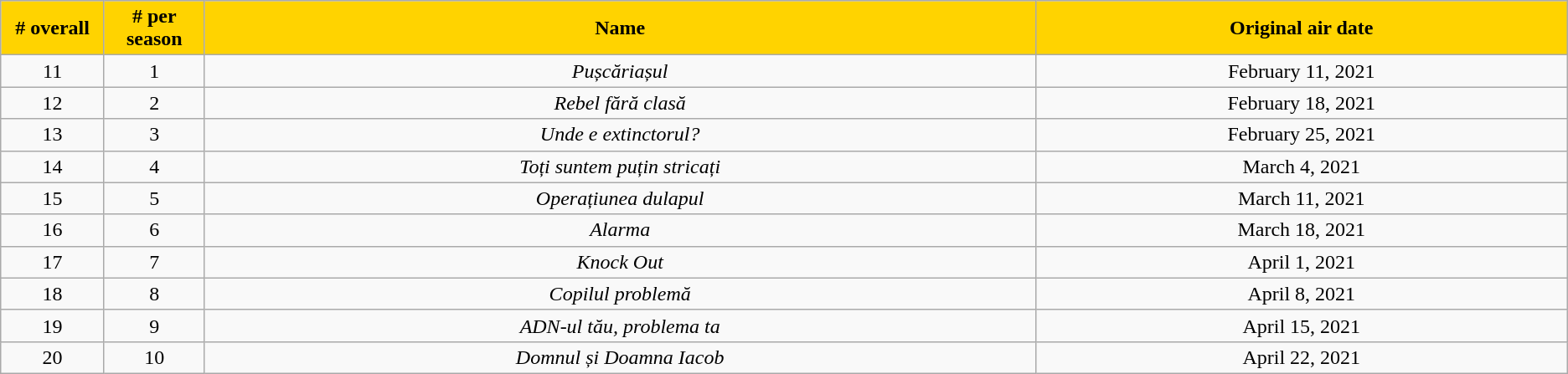<table class="wikitable" style="text-align: center;">
<tr>
<th style="background: #FFD300; color:black;" width="2%"># overall</th>
<th style="background: #FFD300; color:black;" width="2%"># per season</th>
<th style="background: #FFD300; color:black;" width="25%">Name</th>
<th style="background: #FFD300; color:black;" width="16%">Original air date</th>
</tr>
<tr>
<td>11</td>
<td>1</td>
<td><em>Pușcăriașul</em></td>
<td>February 11, 2021</td>
</tr>
<tr>
<td>12</td>
<td>2</td>
<td><em>Rebel fără clasă</em></td>
<td>February 18, 2021</td>
</tr>
<tr>
<td>13</td>
<td>3</td>
<td><em>Unde e extinctorul?</em></td>
<td>February 25, 2021</td>
</tr>
<tr>
<td>14</td>
<td>4</td>
<td><em>Toți suntem puțin stricați</em></td>
<td>March 4, 2021</td>
</tr>
<tr>
<td>15</td>
<td>5</td>
<td><em>Operațiunea dulapul</em></td>
<td>March 11, 2021</td>
</tr>
<tr>
<td>16</td>
<td>6</td>
<td><em>Alarma</em></td>
<td>March 18, 2021</td>
</tr>
<tr>
<td>17</td>
<td>7</td>
<td><em>Knock Out</em></td>
<td>April 1, 2021</td>
</tr>
<tr>
<td>18</td>
<td>8</td>
<td><em>Copilul problemă</em></td>
<td>April 8, 2021</td>
</tr>
<tr>
<td>19</td>
<td>9</td>
<td><em>ADN-ul tău, problema ta</em></td>
<td>April 15, 2021</td>
</tr>
<tr>
<td>20</td>
<td>10</td>
<td><em>Domnul și Doamna Iacob</em></td>
<td>April 22, 2021</td>
</tr>
</table>
